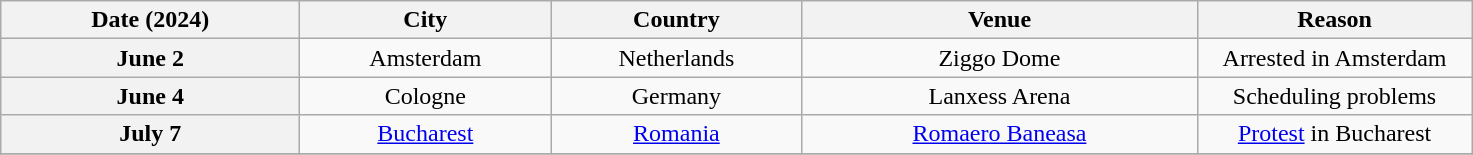<table class="wikitable plainrowheaders" style="text-align:center;">
<tr>
<th scope="col" style="width:12em;">Date (2024)</th>
<th scope="col" style="width:10em;">City</th>
<th scope="col" style="width:10em;">Country</th>
<th scope="col" style="width:16em;">Venue</th>
<th scope="col" style="width:11em;">Reason</th>
</tr>
<tr>
<th scope="row" style="text-align:center">June 2</th>
<td>Amsterdam</td>
<td>Netherlands</td>
<td>Ziggo Dome</td>
<td>Arrested in Amsterdam</td>
</tr>
<tr>
<th scope="row" style="text-align:center">June 4</th>
<td>Cologne</td>
<td>Germany</td>
<td>Lanxess Arena</td>
<td>Scheduling problems</td>
</tr>
<tr>
<th scope="row" style="text-align:center;">July 7</th>
<td><a href='#'>Bucharest</a></td>
<td><a href='#'>Romania</a></td>
<td><a href='#'>Romaero Baneasa</a></td>
<td><a href='#'>Protest</a> in Bucharest</td>
</tr>
<tr>
</tr>
</table>
